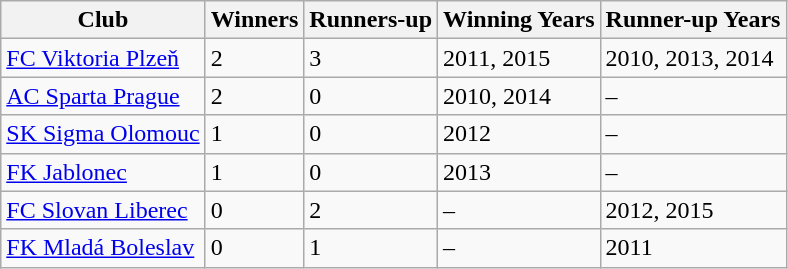<table class="wikitable">
<tr>
<th>Club</th>
<th>Winners</th>
<th>Runners-up</th>
<th>Winning Years</th>
<th>Runner-up Years</th>
</tr>
<tr>
<td><a href='#'>FC Viktoria Plzeň</a></td>
<td>2</td>
<td>3</td>
<td>2011, 2015</td>
<td>2010, 2013, 2014</td>
</tr>
<tr>
<td><a href='#'>AC Sparta Prague</a></td>
<td>2</td>
<td>0</td>
<td>2010, 2014</td>
<td>–</td>
</tr>
<tr>
<td><a href='#'>SK Sigma Olomouc</a></td>
<td>1</td>
<td>0</td>
<td>2012</td>
<td>–</td>
</tr>
<tr>
<td><a href='#'>FK Jablonec</a></td>
<td>1</td>
<td>0</td>
<td>2013</td>
<td>–</td>
</tr>
<tr>
<td><a href='#'>FC Slovan Liberec</a></td>
<td>0</td>
<td>2</td>
<td>–</td>
<td>2012, 2015</td>
</tr>
<tr>
<td><a href='#'>FK Mladá Boleslav</a></td>
<td>0</td>
<td>1</td>
<td>–</td>
<td>2011</td>
</tr>
</table>
